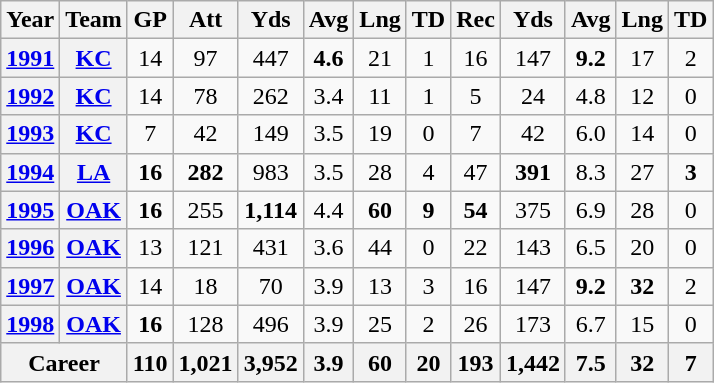<table class="wikitable" style="text-align: center;">
<tr>
<th>Year</th>
<th>Team</th>
<th>GP</th>
<th>Att</th>
<th>Yds</th>
<th>Avg</th>
<th>Lng</th>
<th>TD</th>
<th>Rec</th>
<th>Yds</th>
<th>Avg</th>
<th>Lng</th>
<th>TD</th>
</tr>
<tr>
<th><a href='#'>1991</a></th>
<th><a href='#'>KC</a></th>
<td>14</td>
<td>97</td>
<td>447</td>
<td><strong>4.6</strong></td>
<td>21</td>
<td>1</td>
<td>16</td>
<td>147</td>
<td><strong>9.2</strong></td>
<td>17</td>
<td>2</td>
</tr>
<tr>
<th><a href='#'>1992</a></th>
<th><a href='#'>KC</a></th>
<td>14</td>
<td>78</td>
<td>262</td>
<td>3.4</td>
<td>11</td>
<td>1</td>
<td>5</td>
<td>24</td>
<td>4.8</td>
<td>12</td>
<td>0</td>
</tr>
<tr>
<th><a href='#'>1993</a></th>
<th><a href='#'>KC</a></th>
<td>7</td>
<td>42</td>
<td>149</td>
<td>3.5</td>
<td>19</td>
<td>0</td>
<td>7</td>
<td>42</td>
<td>6.0</td>
<td>14</td>
<td>0</td>
</tr>
<tr>
<th><a href='#'>1994</a></th>
<th><a href='#'>LA</a></th>
<td><strong>16</strong></td>
<td><strong>282</strong></td>
<td>983</td>
<td>3.5</td>
<td>28</td>
<td>4</td>
<td>47</td>
<td><strong>391</strong></td>
<td>8.3</td>
<td>27</td>
<td><strong>3</strong></td>
</tr>
<tr>
<th><a href='#'>1995</a></th>
<th><a href='#'>OAK</a></th>
<td><strong>16</strong></td>
<td>255</td>
<td><strong>1,114</strong></td>
<td>4.4</td>
<td><strong>60</strong></td>
<td><strong>9</strong></td>
<td><strong>54</strong></td>
<td>375</td>
<td>6.9</td>
<td>28</td>
<td>0</td>
</tr>
<tr>
<th><a href='#'>1996</a></th>
<th><a href='#'>OAK</a></th>
<td>13</td>
<td>121</td>
<td>431</td>
<td>3.6</td>
<td>44</td>
<td>0</td>
<td>22</td>
<td>143</td>
<td>6.5</td>
<td>20</td>
<td>0</td>
</tr>
<tr>
<th><a href='#'>1997</a></th>
<th><a href='#'>OAK</a></th>
<td>14</td>
<td>18</td>
<td>70</td>
<td>3.9</td>
<td>13</td>
<td>3</td>
<td>16</td>
<td>147</td>
<td><strong>9.2</strong></td>
<td><strong>32</strong></td>
<td>2</td>
</tr>
<tr>
<th><a href='#'>1998</a></th>
<th><a href='#'>OAK</a></th>
<td><strong>16</strong></td>
<td>128</td>
<td>496</td>
<td>3.9</td>
<td>25</td>
<td>2</td>
<td>26</td>
<td>173</td>
<td>6.7</td>
<td>15</td>
<td>0</td>
</tr>
<tr>
<th colspan="2">Career</th>
<th>110</th>
<th>1,021</th>
<th>3,952</th>
<th>3.9</th>
<th>60</th>
<th>20</th>
<th>193</th>
<th>1,442</th>
<th>7.5</th>
<th>32</th>
<th>7</th>
</tr>
</table>
